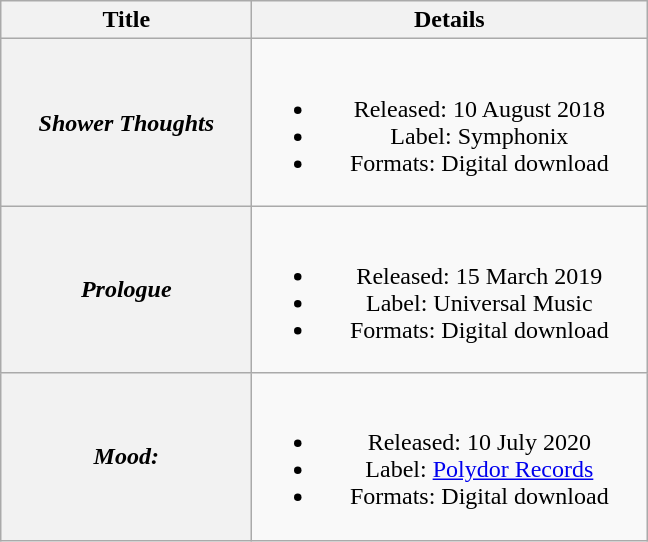<table class="wikitable plainrowheaders" style="text-align:center;">
<tr>
<th scope="col" style="width:10em;">Title</th>
<th scope="col" style="width:16em;">Details</th>
</tr>
<tr>
<th scope="row"><em>Shower Thoughts</em></th>
<td><br><ul><li>Released: 10 August 2018</li><li>Label: Symphonix</li><li>Formats: Digital download</li></ul></td>
</tr>
<tr>
<th scope="row"><em>Prologue</em></th>
<td><br><ul><li>Released: 15 March 2019</li><li>Label: Universal Music</li><li>Formats: Digital download</li></ul></td>
</tr>
<tr>
<th scope="row"><em>Mood:</em></th>
<td><br><ul><li>Released: 10 July 2020</li><li>Label: <a href='#'>Polydor Records</a></li><li>Formats: Digital download</li></ul></td>
</tr>
</table>
